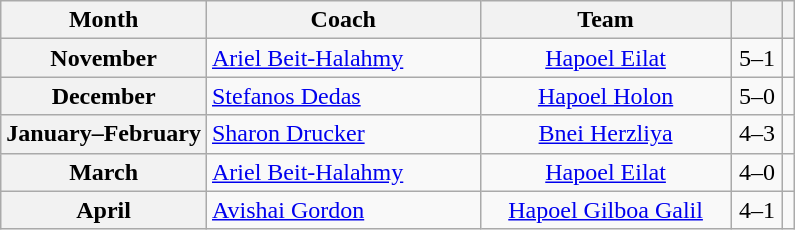<table class="wikitable" style="text-align: center;">
<tr>
<th>Month</th>
<th style="width:175px;">Coach</th>
<th style="width:160px;">Team</th>
<th style="width:27px;"></th>
<th></th>
</tr>
<tr>
<th>November</th>
<td align=left> <a href='#'>Ariel Beit-Halahmy</a></td>
<td><a href='#'>Hapoel Eilat</a></td>
<td>5–1</td>
<td></td>
</tr>
<tr>
<th>December</th>
<td align=left> <a href='#'>Stefanos Dedas</a></td>
<td><a href='#'>Hapoel Holon</a></td>
<td>5–0</td>
<td></td>
</tr>
<tr>
<th>January–February</th>
<td align=left> <a href='#'>Sharon Drucker</a></td>
<td><a href='#'>Bnei Herzliya</a></td>
<td>4–3</td>
<td></td>
</tr>
<tr>
<th>March</th>
<td align=left> <a href='#'>Ariel Beit-Halahmy</a></td>
<td><a href='#'>Hapoel Eilat</a></td>
<td>4–0</td>
<td></td>
</tr>
<tr>
<th>April</th>
<td align=left> <a href='#'>Avishai Gordon</a></td>
<td><a href='#'>Hapoel Gilboa Galil</a></td>
<td>4–1</td>
<td></td>
</tr>
</table>
